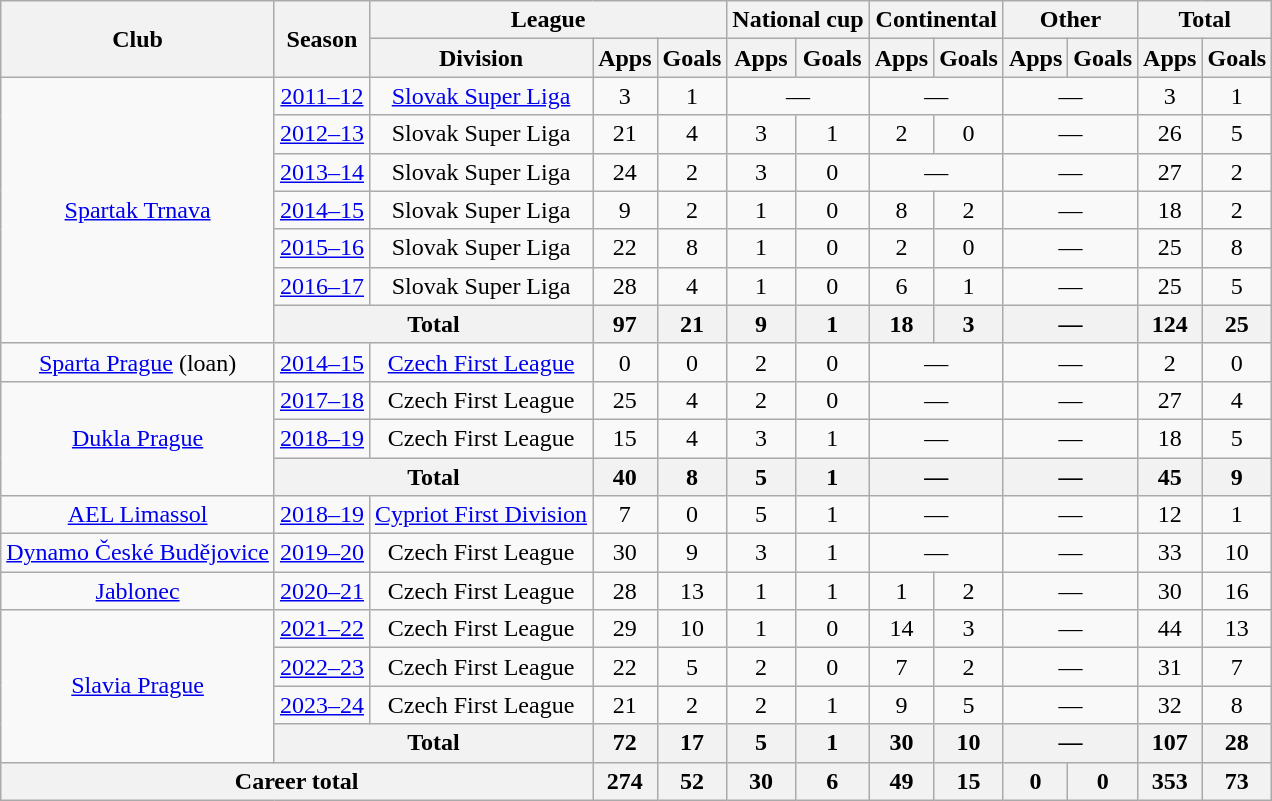<table class="wikitable" style="text-align:center">
<tr>
<th rowspan="2">Club</th>
<th rowspan="2">Season</th>
<th colspan="3">League</th>
<th colspan="2">National cup</th>
<th colspan="2">Continental</th>
<th colspan="2">Other</th>
<th colspan="2">Total</th>
</tr>
<tr>
<th>Division</th>
<th>Apps</th>
<th>Goals</th>
<th>Apps</th>
<th>Goals</th>
<th>Apps</th>
<th>Goals</th>
<th>Apps</th>
<th>Goals</th>
<th>Apps</th>
<th>Goals</th>
</tr>
<tr>
<td rowspan="7"><a href='#'>Spartak Trnava</a></td>
<td><a href='#'>2011–12</a></td>
<td><a href='#'>Slovak Super Liga</a></td>
<td>3</td>
<td>1</td>
<td colspan="2">—</td>
<td colspan="2">—</td>
<td colspan="2">—</td>
<td>3</td>
<td>1</td>
</tr>
<tr>
<td><a href='#'>2012–13</a></td>
<td>Slovak Super Liga</td>
<td>21</td>
<td>4</td>
<td>3</td>
<td>1</td>
<td>2</td>
<td>0</td>
<td colspan="2">—</td>
<td>26</td>
<td>5</td>
</tr>
<tr>
<td><a href='#'>2013–14</a></td>
<td>Slovak Super Liga</td>
<td>24</td>
<td>2</td>
<td>3</td>
<td>0</td>
<td colspan="2">—</td>
<td colspan="2">—</td>
<td>27</td>
<td>2</td>
</tr>
<tr>
<td><a href='#'>2014–15</a></td>
<td>Slovak Super Liga</td>
<td>9</td>
<td>2</td>
<td>1</td>
<td>0</td>
<td>8</td>
<td>2</td>
<td colspan="2">—</td>
<td>18</td>
<td>2</td>
</tr>
<tr>
<td><a href='#'>2015–16</a></td>
<td>Slovak Super Liga</td>
<td>22</td>
<td>8</td>
<td>1</td>
<td>0</td>
<td>2</td>
<td>0</td>
<td colspan="2">—</td>
<td>25</td>
<td>8</td>
</tr>
<tr>
<td><a href='#'>2016–17</a></td>
<td>Slovak Super Liga</td>
<td>28</td>
<td>4</td>
<td>1</td>
<td>0</td>
<td>6</td>
<td>1</td>
<td colspan="2">—</td>
<td>25</td>
<td>5</td>
</tr>
<tr>
<th colspan="2">Total</th>
<th>97</th>
<th>21</th>
<th>9</th>
<th>1</th>
<th>18</th>
<th>3</th>
<th colspan="2">—</th>
<th>124</th>
<th>25</th>
</tr>
<tr>
<td><a href='#'>Sparta Prague</a> (loan)</td>
<td><a href='#'>2014–15</a></td>
<td><a href='#'>Czech First League</a></td>
<td>0</td>
<td>0</td>
<td>2</td>
<td>0</td>
<td colspan="2">—</td>
<td colspan="2">—</td>
<td>2</td>
<td>0</td>
</tr>
<tr>
<td rowspan="3"><a href='#'>Dukla Prague</a></td>
<td><a href='#'>2017–18</a></td>
<td>Czech First League</td>
<td>25</td>
<td>4</td>
<td>2</td>
<td>0</td>
<td colspan="2">—</td>
<td colspan="2">—</td>
<td>27</td>
<td>4</td>
</tr>
<tr>
<td><a href='#'>2018–19</a></td>
<td>Czech First League</td>
<td>15</td>
<td>4</td>
<td>3</td>
<td>1</td>
<td colspan="2">—</td>
<td colspan="2">—</td>
<td>18</td>
<td>5</td>
</tr>
<tr>
<th colspan="2">Total</th>
<th>40</th>
<th>8</th>
<th>5</th>
<th>1</th>
<th colspan="2">—</th>
<th colspan="2">—</th>
<th>45</th>
<th>9</th>
</tr>
<tr>
<td><a href='#'>AEL Limassol</a></td>
<td><a href='#'>2018–19</a></td>
<td><a href='#'>Cypriot First Division</a></td>
<td>7</td>
<td>0</td>
<td>5</td>
<td>1</td>
<td colspan="2">—</td>
<td colspan="2">—</td>
<td>12</td>
<td>1</td>
</tr>
<tr>
<td><a href='#'>Dynamo České Budějovice</a></td>
<td><a href='#'>2019–20</a></td>
<td>Czech First League</td>
<td>30</td>
<td>9</td>
<td>3</td>
<td>1</td>
<td colspan="2">—</td>
<td colspan="2">—</td>
<td>33</td>
<td>10</td>
</tr>
<tr>
<td><a href='#'>Jablonec</a></td>
<td><a href='#'>2020–21</a></td>
<td>Czech First League</td>
<td>28</td>
<td>13</td>
<td>1</td>
<td>1</td>
<td>1</td>
<td>2</td>
<td colspan="2">—</td>
<td>30</td>
<td>16</td>
</tr>
<tr>
<td rowspan="4"><a href='#'>Slavia Prague</a></td>
<td><a href='#'>2021–22</a></td>
<td>Czech First League</td>
<td>29</td>
<td>10</td>
<td>1</td>
<td>0</td>
<td>14</td>
<td>3</td>
<td colspan="2">—</td>
<td>44</td>
<td>13</td>
</tr>
<tr>
<td><a href='#'>2022–23</a></td>
<td>Czech First League</td>
<td>22</td>
<td>5</td>
<td>2</td>
<td>0</td>
<td>7</td>
<td>2</td>
<td colspan="2">—</td>
<td>31</td>
<td>7</td>
</tr>
<tr>
<td><a href='#'>2023–24</a></td>
<td>Czech First League</td>
<td>21</td>
<td>2</td>
<td>2</td>
<td>1</td>
<td>9</td>
<td>5</td>
<td colspan="2">—</td>
<td>32</td>
<td>8</td>
</tr>
<tr>
<th colspan="2">Total</th>
<th>72</th>
<th>17</th>
<th>5</th>
<th>1</th>
<th>30</th>
<th>10</th>
<th colspan="2">—</th>
<th>107</th>
<th>28</th>
</tr>
<tr>
<th colspan="3">Career total</th>
<th>274</th>
<th>52</th>
<th>30</th>
<th>6</th>
<th>49</th>
<th>15</th>
<th>0</th>
<th>0</th>
<th>353</th>
<th>73</th>
</tr>
</table>
